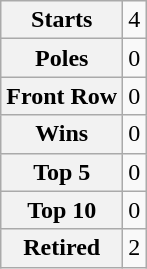<table class="wikitable" style="text-align:center">
<tr>
<th>Starts</th>
<td>4</td>
</tr>
<tr>
<th>Poles</th>
<td>0</td>
</tr>
<tr>
<th>Front Row</th>
<td>0</td>
</tr>
<tr>
<th>Wins</th>
<td>0</td>
</tr>
<tr>
<th>Top 5</th>
<td>0</td>
</tr>
<tr>
<th>Top 10</th>
<td>0</td>
</tr>
<tr>
<th>Retired</th>
<td>2</td>
</tr>
</table>
